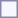<table style="border:1px solid #8888aa; background-color:#f7f8ff; padding:5px; font-size:95%; margin: 0px 12px 12px 0px;">
</table>
